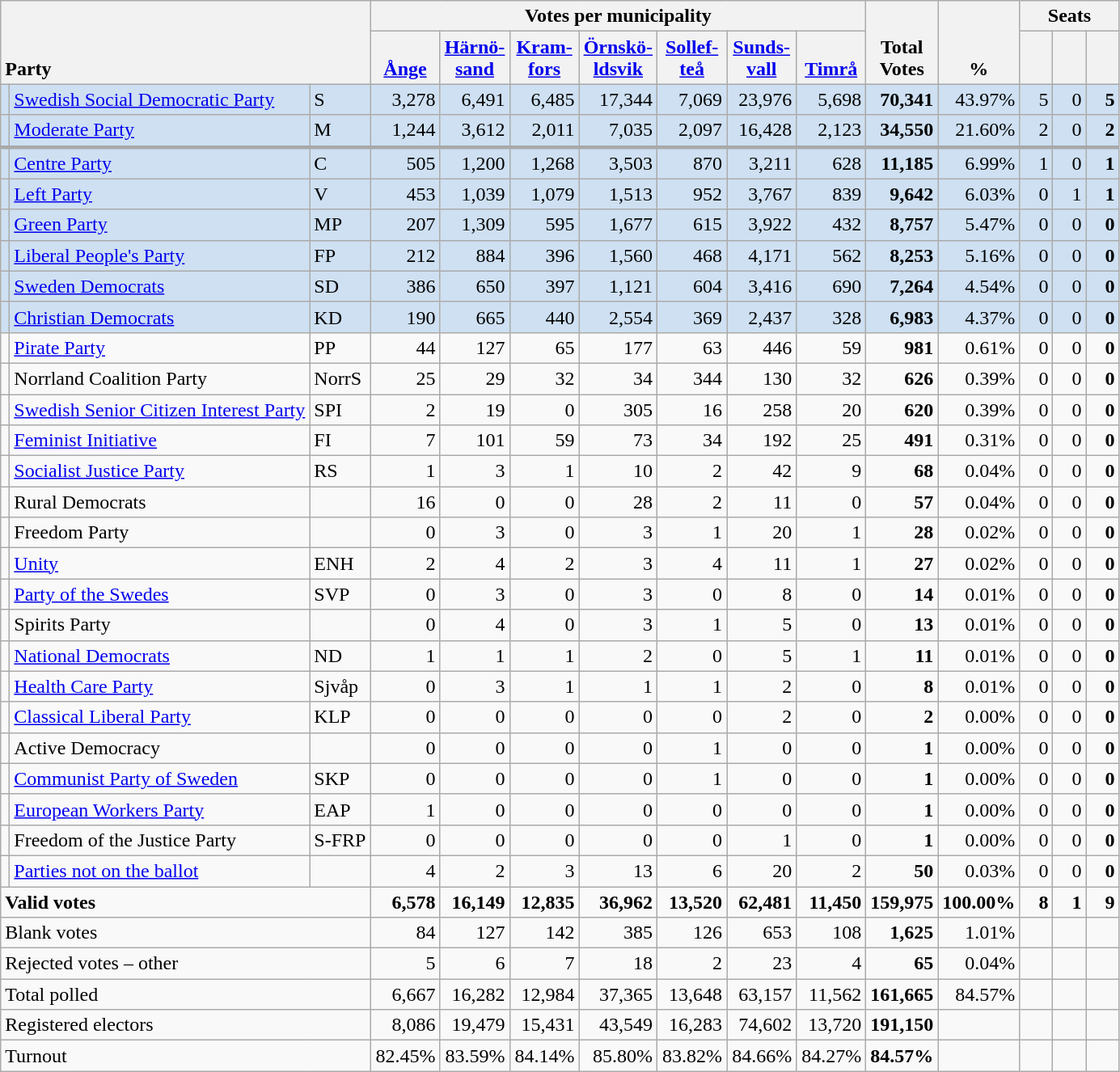<table class="wikitable" border="1" style="text-align:right;">
<tr>
<th style="text-align:left;" valign=bottom rowspan=2 colspan=3>Party</th>
<th colspan=7>Votes per municipality</th>
<th align=center valign=bottom rowspan=2 width="50">Total Votes</th>
<th align=center valign=bottom rowspan=2 width="50">%</th>
<th colspan=3>Seats</th>
</tr>
<tr>
<th align=center valign=bottom width="50"><a href='#'>Ånge</a></th>
<th align=center valign=bottom width="50"><a href='#'>Härnö- sand</a></th>
<th align=center valign=bottom width="50"><a href='#'>Kram- fors</a></th>
<th align=center valign=bottom width="50"><a href='#'>Örnskö- ldsvik</a></th>
<th align=center valign=bottom width="50"><a href='#'>Sollef- teå</a></th>
<th align=center valign=bottom width="50"><a href='#'>Sunds- vall</a></th>
<th align=center valign=bottom width="50"><a href='#'>Timrå</a></th>
<th align=center valign=bottom width="20"><small></small></th>
<th align=center valign=bottom width="20"><small><a href='#'></a></small></th>
<th align=center valign=bottom width="20"><small></small></th>
</tr>
<tr style="background:#CEE0F2;">
<td></td>
<td align=left style="white-space: nowrap;"><a href='#'>Swedish Social Democratic Party</a></td>
<td align=left>S</td>
<td>3,278</td>
<td>6,491</td>
<td>6,485</td>
<td>17,344</td>
<td>7,069</td>
<td>23,976</td>
<td>5,698</td>
<td><strong>70,341</strong></td>
<td>43.97%</td>
<td>5</td>
<td>0</td>
<td><strong>5</strong></td>
</tr>
<tr style="background:#CEE0F2;">
<td></td>
<td align=left><a href='#'>Moderate Party</a></td>
<td align=left>M</td>
<td>1,244</td>
<td>3,612</td>
<td>2,011</td>
<td>7,035</td>
<td>2,097</td>
<td>16,428</td>
<td>2,123</td>
<td><strong>34,550</strong></td>
<td>21.60%</td>
<td>2</td>
<td>0</td>
<td><strong>2</strong></td>
</tr>
<tr style="background:#CEE0F2; border-top:3px solid darkgray;">
<td></td>
<td align=left><a href='#'>Centre Party</a></td>
<td align=left>C</td>
<td>505</td>
<td>1,200</td>
<td>1,268</td>
<td>3,503</td>
<td>870</td>
<td>3,211</td>
<td>628</td>
<td><strong>11,185</strong></td>
<td>6.99%</td>
<td>1</td>
<td>0</td>
<td><strong>1</strong></td>
</tr>
<tr style="background:#CEE0F2;">
<td></td>
<td align=left><a href='#'>Left Party</a></td>
<td align=left>V</td>
<td>453</td>
<td>1,039</td>
<td>1,079</td>
<td>1,513</td>
<td>952</td>
<td>3,767</td>
<td>839</td>
<td><strong>9,642</strong></td>
<td>6.03%</td>
<td>0</td>
<td>1</td>
<td><strong>1</strong></td>
</tr>
<tr style="background:#CEE0F2;">
<td></td>
<td align=left><a href='#'>Green Party</a></td>
<td align=left>MP</td>
<td>207</td>
<td>1,309</td>
<td>595</td>
<td>1,677</td>
<td>615</td>
<td>3,922</td>
<td>432</td>
<td><strong>8,757</strong></td>
<td>5.47%</td>
<td>0</td>
<td>0</td>
<td><strong>0</strong></td>
</tr>
<tr style="background:#CEE0F2;">
<td></td>
<td align=left><a href='#'>Liberal People's Party</a></td>
<td align=left>FP</td>
<td>212</td>
<td>884</td>
<td>396</td>
<td>1,560</td>
<td>468</td>
<td>4,171</td>
<td>562</td>
<td><strong>8,253</strong></td>
<td>5.16%</td>
<td>0</td>
<td>0</td>
<td><strong>0</strong></td>
</tr>
<tr style="background:#CEE0F2;">
<td></td>
<td align=left><a href='#'>Sweden Democrats</a></td>
<td align=left>SD</td>
<td>386</td>
<td>650</td>
<td>397</td>
<td>1,121</td>
<td>604</td>
<td>3,416</td>
<td>690</td>
<td><strong>7,264</strong></td>
<td>4.54%</td>
<td>0</td>
<td>0</td>
<td><strong>0</strong></td>
</tr>
<tr style="background:#CEE0F2;">
<td></td>
<td align=left><a href='#'>Christian Democrats</a></td>
<td align=left>KD</td>
<td>190</td>
<td>665</td>
<td>440</td>
<td>2,554</td>
<td>369</td>
<td>2,437</td>
<td>328</td>
<td><strong>6,983</strong></td>
<td>4.37%</td>
<td>0</td>
<td>0</td>
<td><strong>0</strong></td>
</tr>
<tr>
<td></td>
<td align=left><a href='#'>Pirate Party</a></td>
<td align=left>PP</td>
<td>44</td>
<td>127</td>
<td>65</td>
<td>177</td>
<td>63</td>
<td>446</td>
<td>59</td>
<td><strong>981</strong></td>
<td>0.61%</td>
<td>0</td>
<td>0</td>
<td><strong>0</strong></td>
</tr>
<tr>
<td></td>
<td align=left>Norrland Coalition Party</td>
<td align=left>NorrS</td>
<td>25</td>
<td>29</td>
<td>32</td>
<td>34</td>
<td>344</td>
<td>130</td>
<td>32</td>
<td><strong>626</strong></td>
<td>0.39%</td>
<td>0</td>
<td>0</td>
<td><strong>0</strong></td>
</tr>
<tr>
<td></td>
<td align=left><a href='#'>Swedish Senior Citizen Interest Party</a></td>
<td align=left>SPI</td>
<td>2</td>
<td>19</td>
<td>0</td>
<td>305</td>
<td>16</td>
<td>258</td>
<td>20</td>
<td><strong>620</strong></td>
<td>0.39%</td>
<td>0</td>
<td>0</td>
<td><strong>0</strong></td>
</tr>
<tr>
<td></td>
<td align=left><a href='#'>Feminist Initiative</a></td>
<td align=left>FI</td>
<td>7</td>
<td>101</td>
<td>59</td>
<td>73</td>
<td>34</td>
<td>192</td>
<td>25</td>
<td><strong>491</strong></td>
<td>0.31%</td>
<td>0</td>
<td>0</td>
<td><strong>0</strong></td>
</tr>
<tr>
<td></td>
<td align=left><a href='#'>Socialist Justice Party</a></td>
<td align=left>RS</td>
<td>1</td>
<td>3</td>
<td>1</td>
<td>10</td>
<td>2</td>
<td>42</td>
<td>9</td>
<td><strong>68</strong></td>
<td>0.04%</td>
<td>0</td>
<td>0</td>
<td><strong>0</strong></td>
</tr>
<tr>
<td></td>
<td align=left>Rural Democrats</td>
<td></td>
<td>16</td>
<td>0</td>
<td>0</td>
<td>28</td>
<td>2</td>
<td>11</td>
<td>0</td>
<td><strong>57</strong></td>
<td>0.04%</td>
<td>0</td>
<td>0</td>
<td><strong>0</strong></td>
</tr>
<tr>
<td></td>
<td align=left>Freedom Party</td>
<td></td>
<td>0</td>
<td>3</td>
<td>0</td>
<td>3</td>
<td>1</td>
<td>20</td>
<td>1</td>
<td><strong>28</strong></td>
<td>0.02%</td>
<td>0</td>
<td>0</td>
<td><strong>0</strong></td>
</tr>
<tr>
<td></td>
<td align=left><a href='#'>Unity</a></td>
<td align=left>ENH</td>
<td>2</td>
<td>4</td>
<td>2</td>
<td>3</td>
<td>4</td>
<td>11</td>
<td>1</td>
<td><strong>27</strong></td>
<td>0.02%</td>
<td>0</td>
<td>0</td>
<td><strong>0</strong></td>
</tr>
<tr>
<td></td>
<td align=left><a href='#'>Party of the Swedes</a></td>
<td align=left>SVP</td>
<td>0</td>
<td>3</td>
<td>0</td>
<td>3</td>
<td>0</td>
<td>8</td>
<td>0</td>
<td><strong>14</strong></td>
<td>0.01%</td>
<td>0</td>
<td>0</td>
<td><strong>0</strong></td>
</tr>
<tr>
<td></td>
<td align=left>Spirits Party</td>
<td></td>
<td>0</td>
<td>4</td>
<td>0</td>
<td>3</td>
<td>1</td>
<td>5</td>
<td>0</td>
<td><strong>13</strong></td>
<td>0.01%</td>
<td>0</td>
<td>0</td>
<td><strong>0</strong></td>
</tr>
<tr>
<td></td>
<td align=left><a href='#'>National Democrats</a></td>
<td align=left>ND</td>
<td>1</td>
<td>1</td>
<td>1</td>
<td>2</td>
<td>0</td>
<td>5</td>
<td>1</td>
<td><strong>11</strong></td>
<td>0.01%</td>
<td>0</td>
<td>0</td>
<td><strong>0</strong></td>
</tr>
<tr>
<td></td>
<td align=left><a href='#'>Health Care Party</a></td>
<td align=left>Sjvåp</td>
<td>0</td>
<td>3</td>
<td>1</td>
<td>1</td>
<td>1</td>
<td>2</td>
<td>0</td>
<td><strong>8</strong></td>
<td>0.01%</td>
<td>0</td>
<td>0</td>
<td><strong>0</strong></td>
</tr>
<tr>
<td></td>
<td align=left><a href='#'>Classical Liberal Party</a></td>
<td align=left>KLP</td>
<td>0</td>
<td>0</td>
<td>0</td>
<td>0</td>
<td>0</td>
<td>2</td>
<td>0</td>
<td><strong>2</strong></td>
<td>0.00%</td>
<td>0</td>
<td>0</td>
<td><strong>0</strong></td>
</tr>
<tr>
<td></td>
<td align=left>Active Democracy</td>
<td></td>
<td>0</td>
<td>0</td>
<td>0</td>
<td>0</td>
<td>1</td>
<td>0</td>
<td>0</td>
<td><strong>1</strong></td>
<td>0.00%</td>
<td>0</td>
<td>0</td>
<td><strong>0</strong></td>
</tr>
<tr>
<td></td>
<td align=left><a href='#'>Communist Party of Sweden</a></td>
<td align=left>SKP</td>
<td>0</td>
<td>0</td>
<td>0</td>
<td>0</td>
<td>1</td>
<td>0</td>
<td>0</td>
<td><strong>1</strong></td>
<td>0.00%</td>
<td>0</td>
<td>0</td>
<td><strong>0</strong></td>
</tr>
<tr>
<td></td>
<td align=left><a href='#'>European Workers Party</a></td>
<td align=left>EAP</td>
<td>1</td>
<td>0</td>
<td>0</td>
<td>0</td>
<td>0</td>
<td>0</td>
<td>0</td>
<td><strong>1</strong></td>
<td>0.00%</td>
<td>0</td>
<td>0</td>
<td><strong>0</strong></td>
</tr>
<tr>
<td></td>
<td align=left>Freedom of the Justice Party</td>
<td align=left>S-FRP</td>
<td>0</td>
<td>0</td>
<td>0</td>
<td>0</td>
<td>0</td>
<td>1</td>
<td>0</td>
<td><strong>1</strong></td>
<td>0.00%</td>
<td>0</td>
<td>0</td>
<td><strong>0</strong></td>
</tr>
<tr>
<td></td>
<td align=left><a href='#'>Parties not on the ballot</a></td>
<td></td>
<td>4</td>
<td>2</td>
<td>3</td>
<td>13</td>
<td>6</td>
<td>20</td>
<td>2</td>
<td><strong>50</strong></td>
<td>0.03%</td>
<td>0</td>
<td>0</td>
<td><strong>0</strong></td>
</tr>
<tr style="font-weight:bold">
<td align=left colspan=3>Valid votes</td>
<td>6,578</td>
<td>16,149</td>
<td>12,835</td>
<td>36,962</td>
<td>13,520</td>
<td>62,481</td>
<td>11,450</td>
<td>159,975</td>
<td>100.00%</td>
<td>8</td>
<td>1</td>
<td>9</td>
</tr>
<tr>
<td align=left colspan=3>Blank votes</td>
<td>84</td>
<td>127</td>
<td>142</td>
<td>385</td>
<td>126</td>
<td>653</td>
<td>108</td>
<td><strong>1,625</strong></td>
<td>1.01%</td>
<td></td>
<td></td>
<td></td>
</tr>
<tr>
<td align=left colspan=3>Rejected votes – other</td>
<td>5</td>
<td>6</td>
<td>7</td>
<td>18</td>
<td>2</td>
<td>23</td>
<td>4</td>
<td><strong>65</strong></td>
<td>0.04%</td>
<td></td>
<td></td>
<td></td>
</tr>
<tr>
<td align=left colspan=3>Total polled</td>
<td>6,667</td>
<td>16,282</td>
<td>12,984</td>
<td>37,365</td>
<td>13,648</td>
<td>63,157</td>
<td>11,562</td>
<td><strong>161,665</strong></td>
<td>84.57%</td>
<td></td>
<td></td>
<td></td>
</tr>
<tr>
<td align=left colspan=3>Registered electors</td>
<td>8,086</td>
<td>19,479</td>
<td>15,431</td>
<td>43,549</td>
<td>16,283</td>
<td>74,602</td>
<td>13,720</td>
<td><strong>191,150</strong></td>
<td></td>
<td></td>
<td></td>
<td></td>
</tr>
<tr>
<td align=left colspan=3>Turnout</td>
<td>82.45%</td>
<td>83.59%</td>
<td>84.14%</td>
<td>85.80%</td>
<td>83.82%</td>
<td>84.66%</td>
<td>84.27%</td>
<td><strong>84.57%</strong></td>
<td></td>
<td></td>
<td></td>
<td></td>
</tr>
</table>
